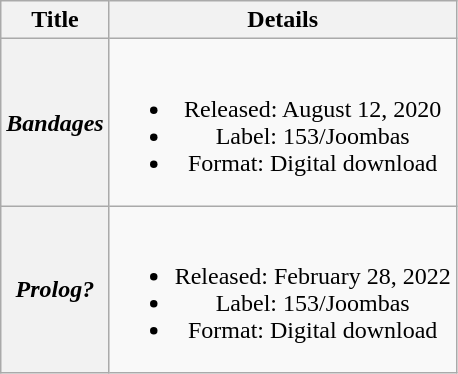<table class="wikitable plainrowheaders" style="text-align:center;">
<tr>
<th scope="col">Title</th>
<th scope="col">Details</th>
</tr>
<tr>
<th scope="row"><em>Bandages</em></th>
<td><br><ul><li>Released: August 12, 2020</li><li>Label: 153/Joombas</li><li>Format: Digital download</li></ul></td>
</tr>
<tr>
<th scope="row"><em>Prolog?</em></th>
<td><br><ul><li>Released: February 28, 2022</li><li>Label: 153/Joombas</li><li>Format: Digital download</li></ul></td>
</tr>
</table>
